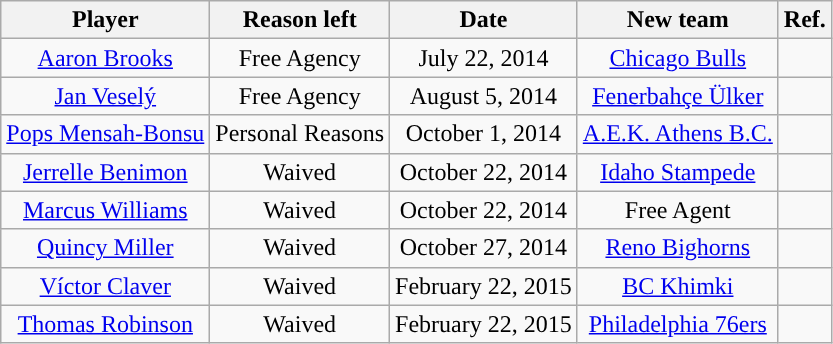<table class="wikitable sortable sortable" style="text-align: center">
<tr>
<th>Player</th>
<th>Reason left</th>
<th>Date</th>
<th>New team</th>
<th>Ref.</th>
</tr>
<tr>
<td><a href='#'>Aaron Brooks</a></td>
<td>Free Agency</td>
<td>July 22, 2014</td>
<td><a href='#'>Chicago Bulls</a></td>
<td></td>
</tr>
<tr>
<td><a href='#'>Jan Veselý</a></td>
<td>Free Agency</td>
<td>August 5, 2014</td>
<td><a href='#'>Fenerbahçe Ülker</a></td>
<td></td>
</tr>
<tr>
<td><a href='#'>Pops Mensah-Bonsu</a></td>
<td>Personal Reasons</td>
<td>October 1, 2014</td>
<td><a href='#'>A.E.K. Athens B.C.</a></td>
<td></td>
</tr>
<tr>
<td><a href='#'>Jerrelle Benimon</a></td>
<td>Waived</td>
<td>October 22, 2014</td>
<td><a href='#'>Idaho Stampede</a></td>
<td></td>
</tr>
<tr>
<td><a href='#'>Marcus Williams</a></td>
<td>Waived</td>
<td>October 22, 2014</td>
<td>Free Agent</td>
<td></td>
</tr>
<tr>
<td><a href='#'>Quincy Miller</a></td>
<td>Waived</td>
<td>October 27, 2014</td>
<td><a href='#'>Reno Bighorns</a></td>
<td></td>
</tr>
<tr>
<td><a href='#'>Víctor Claver</a></td>
<td>Waived</td>
<td>February 22, 2015</td>
<td><a href='#'>BC Khimki</a></td>
<td></td>
</tr>
<tr>
<td><a href='#'>Thomas Robinson</a></td>
<td>Waived</td>
<td>February 22, 2015</td>
<td><a href='#'>Philadelphia 76ers</a></td>
<td></td>
</tr>
</table>
